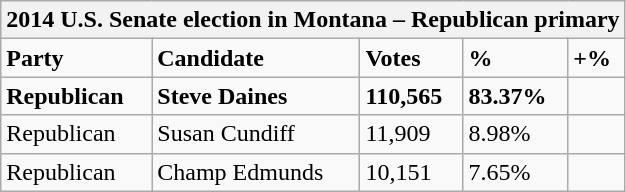<table class="wikitable">
<tr>
<th colspan="5">2014 U.S. Senate election in Montana – Republican primary</th>
</tr>
<tr>
<td><strong>Party</strong></td>
<td><strong>Candidate</strong></td>
<td><strong>Votes</strong></td>
<td><strong>%</strong></td>
<td><strong>+%</strong></td>
</tr>
<tr>
<td><strong>Republican</strong></td>
<td><strong>Steve Daines</strong></td>
<td><strong>110,565</strong></td>
<td><strong>83.37%</strong></td>
<td></td>
</tr>
<tr>
<td>Republican</td>
<td>Susan Cundiff</td>
<td>11,909</td>
<td>8.98%</td>
<td></td>
</tr>
<tr>
<td>Republican</td>
<td>Champ Edmunds</td>
<td>10,151</td>
<td>7.65%</td>
<td></td>
</tr>
</table>
